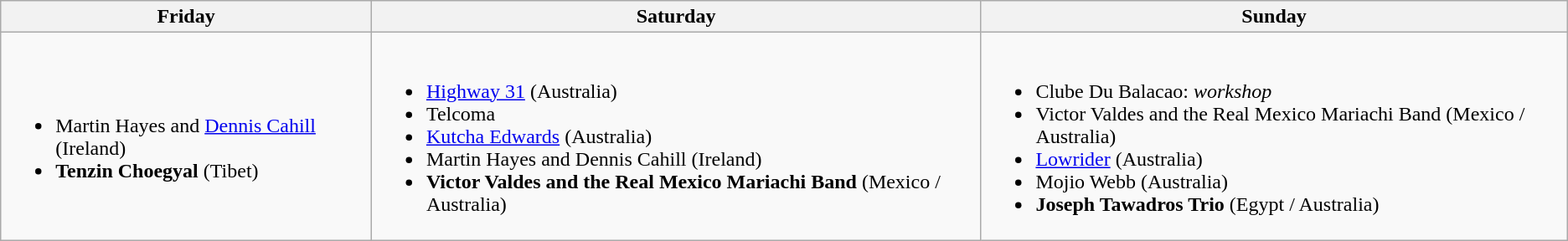<table class="wikitable">
<tr>
<th>Friday</th>
<th>Saturday</th>
<th>Sunday</th>
</tr>
<tr>
<td><br><ul><li>Martin Hayes and <a href='#'>Dennis Cahill</a> (Ireland)</li><li><strong>Tenzin Choegyal</strong> (Tibet)</li></ul></td>
<td><br><ul><li><a href='#'>Highway 31</a> (Australia)</li><li>Telcoma</li><li><a href='#'>Kutcha Edwards</a> (Australia)</li><li>Martin Hayes and Dennis Cahill (Ireland)</li><li><strong>Victor Valdes and the Real Mexico Mariachi Band</strong> (Mexico / Australia)</li></ul></td>
<td><br><ul><li>Clube Du Balacao: <em>workshop</em></li><li>Victor Valdes and the Real Mexico Mariachi Band (Mexico / Australia)</li><li><a href='#'>Lowrider</a> (Australia)</li><li>Mojio Webb (Australia)</li><li><strong>Joseph Tawadros Trio</strong> (Egypt / Australia)</li></ul></td>
</tr>
</table>
